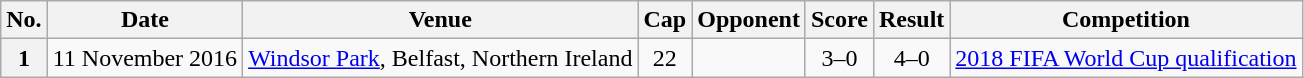<table class="wikitable plainrowheaders">
<tr>
<th scope=col>No.</th>
<th scope=col data-sort-type=date>Date</th>
<th scope=col>Venue</th>
<th scope=col>Cap</th>
<th scope=col>Opponent</th>
<th scope=col>Score</th>
<th scope=col>Result</th>
<th scope=col>Competition</th>
</tr>
<tr>
<th scope=row style=text-align:center>1</th>
<td>11 November 2016</td>
<td><a href='#'>Windsor Park</a>, Belfast, Northern Ireland</td>
<td align=center>22</td>
<td></td>
<td align=center>3–0</td>
<td align=center>4–0</td>
<td><a href='#'>2018 FIFA World Cup qualification</a></td>
</tr>
</table>
